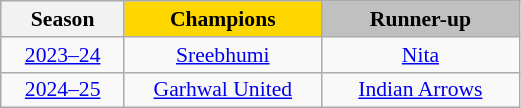<table class="wikitable" style="text-align:center;margin-left:1em;font-size:90%;float:center">
<tr>
<th width="75">Season</th>
<th width="125" style="background:gold">Champions</th>
<th width="125" style="background:silver">Runner-up</th>
</tr>
<tr>
<td align="center"><a href='#'>2023–24</a></td>
<td><a href='#'>Sreebhumi</a></td>
<td><a href='#'>Nita</a></td>
</tr>
<tr>
<td align="center"><a href='#'>2024–25</a></td>
<td><a href='#'>Garhwal United</a></td>
<td><a href='#'>Indian Arrows</a></td>
</tr>
</table>
